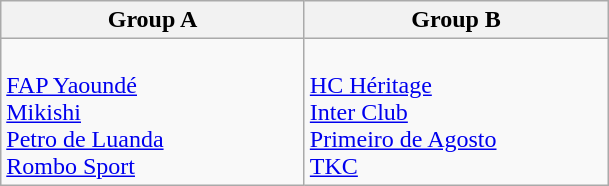<table class="wikitable">
<tr>
<th width=195px>Group A</th>
<th width=195px>Group B</th>
</tr>
<tr>
<td valign=top><br> <a href='#'>FAP Yaoundé</a><br>
 <a href='#'>Mikishi</a><br>
 <a href='#'>Petro de Luanda</a><br>
 <a href='#'>Rombo Sport</a></td>
<td valign=top><br> <a href='#'>HC Héritage</a><br>
 <a href='#'>Inter Club</a><br>
 <a href='#'>Primeiro de Agosto</a><br>
 <a href='#'>TKC</a></td>
</tr>
</table>
